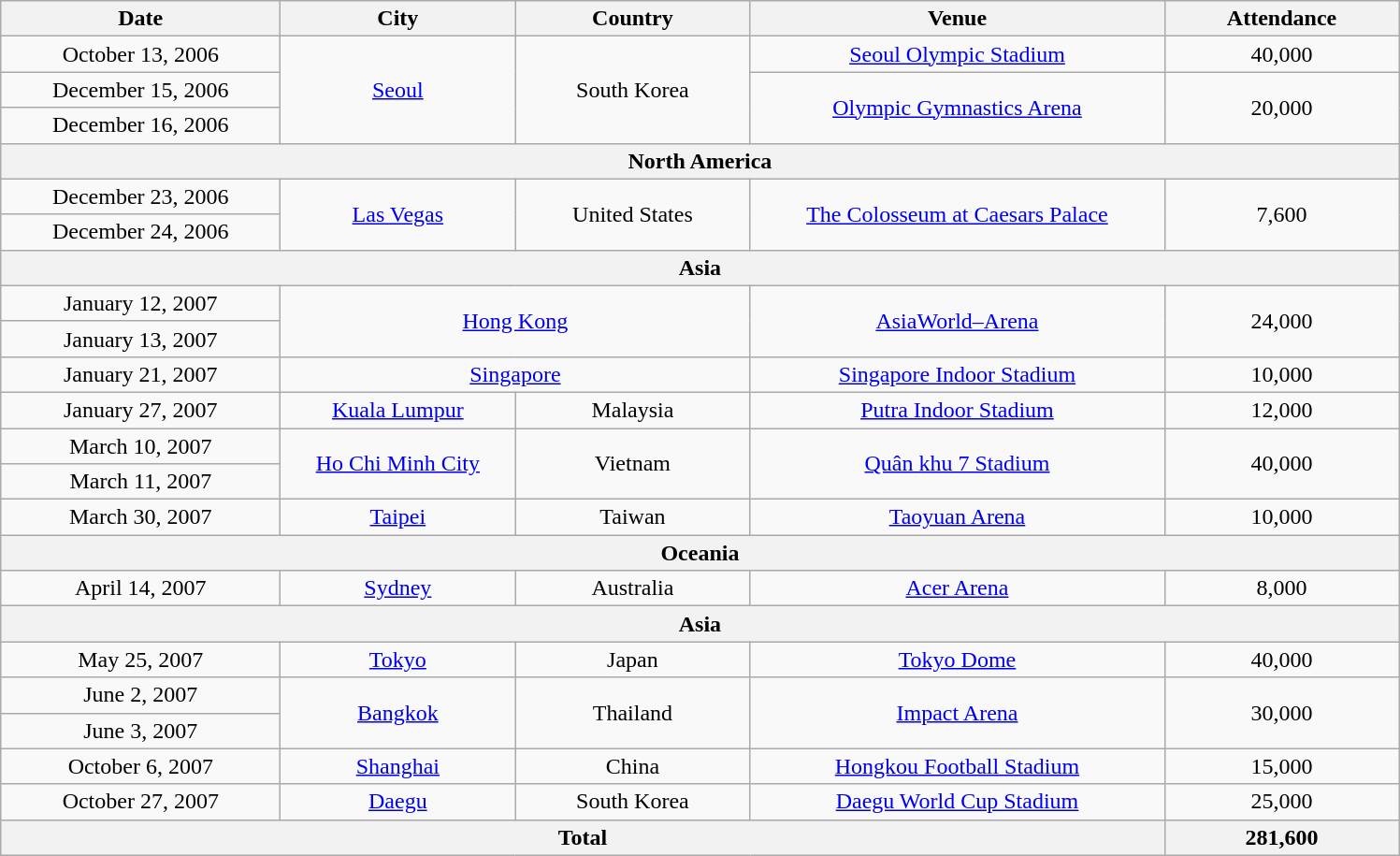<table class="wikitable" style="text-align:center;">
<tr>
<th scope="col" style="width:12em;">Date</th>
<th scope="col" style="width:10em;">City</th>
<th scope="col" style="width:10em;">Country</th>
<th scope="col" style="width:18em;">Venue</th>
<th scope="col" style="width:10em;">Attendance</th>
</tr>
<tr>
<td>October 13, 2006</td>
<td rowspan="3"><a href='#'>Seoul</a></td>
<td rowspan="3">South Korea</td>
<td><a href='#'>Seoul Olympic Stadium</a></td>
<td>40,000</td>
</tr>
<tr>
<td>December 15, 2006</td>
<td rowspan="2"><a href='#'>Olympic Gymnastics Arena</a></td>
<td rowspan="2">20,000</td>
</tr>
<tr>
<td>December 16, 2006</td>
</tr>
<tr>
<th colspan="5">North America</th>
</tr>
<tr>
<td>December 23, 2006</td>
<td rowspan="2"><a href='#'>Las Vegas</a></td>
<td rowspan="2">United States</td>
<td rowspan="2"><a href='#'>The Colosseum at Caesars Palace</a></td>
<td rowspan="2">7,600</td>
</tr>
<tr>
<td>December 24, 2006</td>
</tr>
<tr>
<th colspan="5">Asia</th>
</tr>
<tr>
<td>January 12, 2007</td>
<td colspan="2" rowspan="2"><a href='#'>Hong Kong</a></td>
<td rowspan="2"><a href='#'>AsiaWorld–Arena</a></td>
<td rowspan="2">24,000</td>
</tr>
<tr>
<td>January 13, 2007</td>
</tr>
<tr>
<td>January 21, 2007</td>
<td colspan="2"><a href='#'>Singapore</a></td>
<td><a href='#'>Singapore Indoor Stadium</a></td>
<td>10,000</td>
</tr>
<tr>
<td>January 27, 2007</td>
<td><a href='#'>Kuala Lumpur</a></td>
<td>Malaysia</td>
<td><a href='#'>Putra Indoor Stadium</a></td>
<td>12,000</td>
</tr>
<tr>
<td>March 10, 2007</td>
<td rowspan="2"><a href='#'>Ho Chi Minh City</a></td>
<td rowspan="2">Vietnam</td>
<td rowspan="2"><a href='#'>Quân khu 7 Stadium</a></td>
<td rowspan="2">40,000</td>
</tr>
<tr>
<td>March 11, 2007</td>
</tr>
<tr>
<td>March 30, 2007</td>
<td><a href='#'>Taipei</a></td>
<td>Taiwan</td>
<td><a href='#'>Taoyuan Arena</a></td>
<td>10,000</td>
</tr>
<tr>
<th colspan="5">Oceania</th>
</tr>
<tr>
<td>April 14, 2007</td>
<td><a href='#'>Sydney</a></td>
<td>Australia</td>
<td><a href='#'>Acer Arena</a></td>
<td>8,000</td>
</tr>
<tr>
<th colspan="5">Asia</th>
</tr>
<tr>
<td>May 25, 2007</td>
<td><a href='#'>Tokyo</a></td>
<td>Japan</td>
<td><a href='#'>Tokyo Dome</a></td>
<td>40,000</td>
</tr>
<tr>
<td>June 2, 2007</td>
<td rowspan="2"><a href='#'>Bangkok</a></td>
<td rowspan="2">Thailand</td>
<td rowspan="2"><a href='#'>Impact Arena</a></td>
<td rowspan="2">30,000</td>
</tr>
<tr>
<td>June 3, 2007</td>
</tr>
<tr>
<td>October 6, 2007</td>
<td><a href='#'>Shanghai</a></td>
<td>China</td>
<td><a href='#'>Hongkou Football Stadium</a></td>
<td>15,000</td>
</tr>
<tr>
<td>October 27, 2007</td>
<td><a href='#'>Daegu</a></td>
<td>South Korea</td>
<td><a href='#'>Daegu World Cup Stadium</a></td>
<td>25,000</td>
</tr>
<tr>
<th colspan="4">Total</th>
<th>281,600</th>
</tr>
</table>
